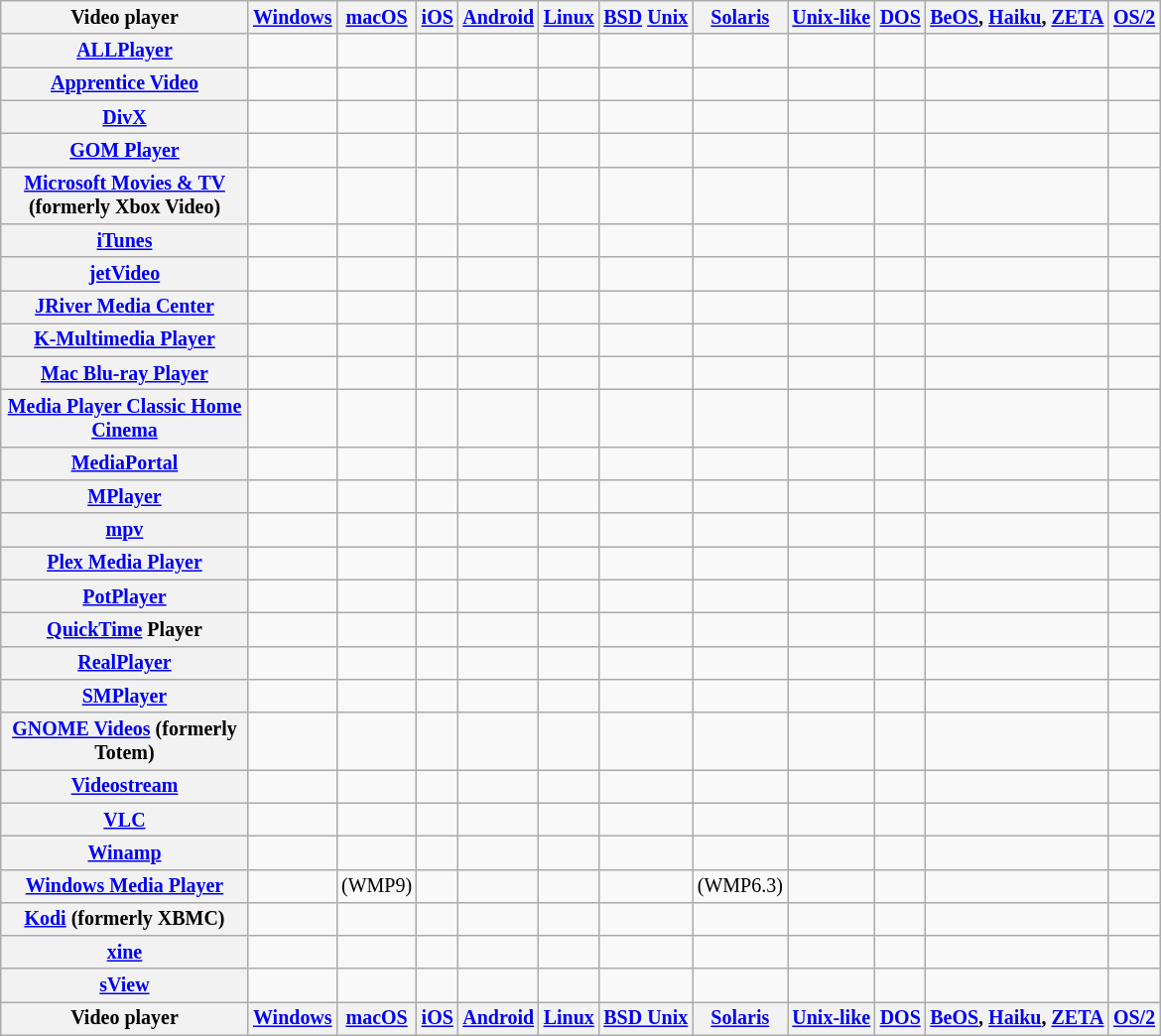<table class="wikitable sortable sort-under" style="font-size: smaller; text-align: center; width: auto; table-layout: fixed">
<tr>
<th style="width:12em">Video player</th>
<th><a href='#'>Windows</a></th>
<th><a href='#'>macOS</a></th>
<th><a href='#'>iOS</a></th>
<th><a href='#'>Android</a></th>
<th><a href='#'>Linux</a></th>
<th><a href='#'>BSD</a> <a href='#'>Unix</a></th>
<th><a href='#'>Solaris</a></th>
<th><a href='#'>Unix-like</a></th>
<th><a href='#'>DOS</a></th>
<th><a href='#'>BeOS</a>, <a href='#'>Haiku</a>, <a href='#'>ZETA</a></th>
<th><a href='#'>OS/2</a></th>
</tr>
<tr>
<th><a href='#'>ALLPlayer</a></th>
<td></td>
<td></td>
<td></td>
<td></td>
<td></td>
<td></td>
<td></td>
<td></td>
<td></td>
<td></td>
<td></td>
</tr>
<tr>
<th><a href='#'>Apprentice Video</a></th>
<td></td>
<td></td>
<td></td>
<td></td>
<td></td>
<td></td>
<td></td>
<td></td>
<td></td>
<td></td>
<td></td>
</tr>
<tr>
<th><a href='#'>DivX</a></th>
<td></td>
<td></td>
<td></td>
<td></td>
<td></td>
<td></td>
<td></td>
<td></td>
<td></td>
<td></td>
<td></td>
</tr>
<tr>
<th><a href='#'>GOM Player</a></th>
<td></td>
<td></td>
<td></td>
<td></td>
<td></td>
<td></td>
<td></td>
<td></td>
<td></td>
<td></td>
<td></td>
</tr>
<tr>
<th><a href='#'>Microsoft Movies & TV</a> (formerly Xbox Video)</th>
<td></td>
<td></td>
<td></td>
<td></td>
<td></td>
<td></td>
<td></td>
<td></td>
<td></td>
<td></td>
<td></td>
</tr>
<tr>
<th><a href='#'>iTunes</a></th>
<td></td>
<td></td>
<td></td>
<td></td>
<td></td>
<td></td>
<td></td>
<td></td>
<td></td>
<td></td>
<td></td>
</tr>
<tr>
<th><a href='#'>jetVideo</a></th>
<td></td>
<td></td>
<td></td>
<td></td>
<td></td>
<td></td>
<td></td>
<td></td>
<td></td>
<td></td>
<td></td>
</tr>
<tr>
<th><a href='#'>JRiver Media Center</a></th>
<td></td>
<td></td>
<td></td>
<td></td>
<td></td>
<td></td>
<td></td>
<td></td>
<td></td>
<td></td>
<td></td>
</tr>
<tr>
<th><a href='#'>K-Multimedia Player</a></th>
<td></td>
<td></td>
<td></td>
<td></td>
<td></td>
<td></td>
<td></td>
<td></td>
<td></td>
<td></td>
<td></td>
</tr>
<tr>
<th><a href='#'>Mac Blu-ray Player</a></th>
<td></td>
<td></td>
<td></td>
<td></td>
<td></td>
<td></td>
<td></td>
<td></td>
<td></td>
<td></td>
<td></td>
</tr>
<tr>
<th><a href='#'>Media Player Classic Home Cinema</a></th>
<td></td>
<td></td>
<td></td>
<td></td>
<td></td>
<td></td>
<td></td>
<td></td>
<td></td>
<td></td>
<td></td>
</tr>
<tr>
<th><a href='#'>MediaPortal</a></th>
<td></td>
<td></td>
<td></td>
<td></td>
<td></td>
<td></td>
<td></td>
<td></td>
<td></td>
<td></td>
<td></td>
</tr>
<tr>
<th><a href='#'>MPlayer</a></th>
<td></td>
<td></td>
<td></td>
<td></td>
<td></td>
<td></td>
<td></td>
<td></td>
<td></td>
<td></td>
<td></td>
</tr>
<tr>
<th><a href='#'>mpv</a></th>
<td></td>
<td></td>
<td></td>
<td></td>
<td></td>
<td></td>
<td></td>
<td></td>
<td></td>
<td></td>
<td></td>
</tr>
<tr>
<th><a href='#'>Plex Media Player</a></th>
<td></td>
<td></td>
<td></td>
<td></td>
<td></td>
<td></td>
<td></td>
<td></td>
<td></td>
<td></td>
<td></td>
</tr>
<tr>
<th><a href='#'>PotPlayer</a></th>
<td></td>
<td></td>
<td></td>
<td></td>
<td></td>
<td></td>
<td></td>
<td></td>
<td></td>
<td></td>
<td></td>
</tr>
<tr>
<th><a href='#'>QuickTime</a> Player</th>
<td></td>
<td></td>
<td></td>
<td></td>
<td></td>
<td></td>
<td></td>
<td></td>
<td></td>
<td></td>
<td></td>
</tr>
<tr>
<th><a href='#'>RealPlayer</a></th>
<td></td>
<td></td>
<td></td>
<td></td>
<td></td>
<td></td>
<td></td>
<td></td>
<td></td>
<td></td>
<td></td>
</tr>
<tr>
<th><a href='#'>SMPlayer</a></th>
<td></td>
<td></td>
<td></td>
<td></td>
<td></td>
<td></td>
<td></td>
<td></td>
<td></td>
<td></td>
<td></td>
</tr>
<tr>
<th><a href='#'>GNOME Videos</a> (formerly Totem)</th>
<td></td>
<td></td>
<td></td>
<td></td>
<td></td>
<td></td>
<td></td>
<td></td>
<td></td>
<td></td>
<td></td>
</tr>
<tr>
<th><a href='#'>Videostream</a></th>
<td></td>
<td></td>
<td></td>
<td></td>
<td></td>
<td></td>
<td></td>
<td></td>
<td></td>
<td></td>
<td></td>
</tr>
<tr>
<th><a href='#'>VLC</a></th>
<td></td>
<td></td>
<td></td>
<td></td>
<td></td>
<td></td>
<td></td>
<td></td>
<td></td>
<td></td>
<td></td>
</tr>
<tr>
<th><a href='#'>Winamp</a></th>
<td></td>
<td></td>
<td></td>
<td></td>
<td></td>
<td></td>
<td></td>
<td></td>
<td></td>
<td></td>
<td></td>
</tr>
<tr>
<th><a href='#'>Windows Media Player</a></th>
<td></td>
<td> (WMP9)</td>
<td></td>
<td></td>
<td></td>
<td></td>
<td> (WMP6.3)</td>
<td></td>
<td></td>
<td></td>
<td></td>
</tr>
<tr>
<th><a href='#'>Kodi</a> (formerly XBMC)</th>
<td></td>
<td></td>
<td></td>
<td></td>
<td></td>
<td></td>
<td></td>
<td></td>
<td></td>
<td></td>
<td></td>
</tr>
<tr>
<th><a href='#'>xine</a></th>
<td></td>
<td></td>
<td></td>
<td></td>
<td></td>
<td></td>
<td></td>
<td></td>
<td></td>
<td></td>
<td></td>
</tr>
<tr>
<th><a href='#'>sView</a></th>
<td></td>
<td></td>
<td></td>
<td></td>
<td></td>
<td></td>
<td></td>
<td></td>
<td></td>
<td></td>
<td></td>
</tr>
<tr class="sortbottom">
<th>Video player</th>
<th><a href='#'>Windows</a></th>
<th><a href='#'>macOS</a></th>
<th><a href='#'>iOS</a></th>
<th><a href='#'>Android</a></th>
<th><a href='#'>Linux</a></th>
<th><a href='#'>BSD Unix</a></th>
<th><a href='#'>Solaris</a></th>
<th><a href='#'>Unix-like</a></th>
<th><a href='#'>DOS</a></th>
<th><a href='#'>BeOS</a>, <a href='#'>Haiku</a>, <a href='#'>ZETA</a></th>
<th><a href='#'>OS/2</a></th>
</tr>
</table>
